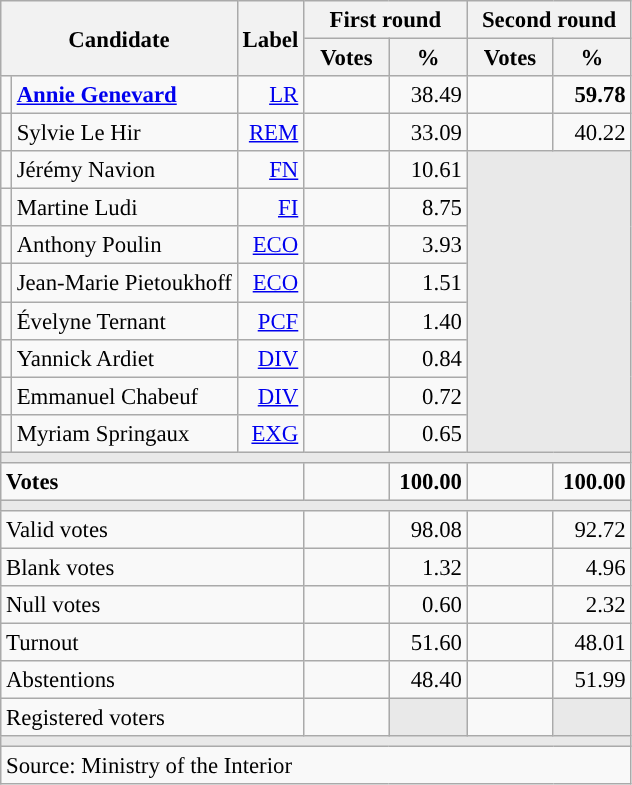<table class="wikitable" style="text-align:right;font-size:95%;">
<tr>
<th rowspan="2" colspan="2">Candidate</th>
<th rowspan="2">Label</th>
<th colspan="2">First round</th>
<th colspan="2">Second round</th>
</tr>
<tr>
<th style="width:50px;">Votes</th>
<th style="width:45px;">%</th>
<th style="width:50px;">Votes</th>
<th style="width:45px;">%</th>
</tr>
<tr>
<td style="color:inherit;background:"></td>
<td style="text-align:left;"><strong><a href='#'>Annie Genevard</a></strong></td>
<td><a href='#'>LR</a></td>
<td></td>
<td>38.49</td>
<td><strong></strong></td>
<td><strong>59.78</strong></td>
</tr>
<tr>
<td style="color:inherit;background:"></td>
<td style="text-align:left;">Sylvie Le Hir</td>
<td><a href='#'>REM</a></td>
<td></td>
<td>33.09</td>
<td></td>
<td>40.22</td>
</tr>
<tr>
<td style="color:inherit;background:"></td>
<td style="text-align:left;">Jérémy Navion</td>
<td><a href='#'>FN</a></td>
<td></td>
<td>10.61</td>
<td colspan="2" rowspan="8" style="background:#E9E9E9;"></td>
</tr>
<tr>
<td style="color:inherit;background:"></td>
<td style="text-align:left;">Martine Ludi</td>
<td><a href='#'>FI</a></td>
<td></td>
<td>8.75</td>
</tr>
<tr>
<td style="color:inherit;background:"></td>
<td style="text-align:left;">Anthony Poulin</td>
<td><a href='#'>ECO</a></td>
<td></td>
<td>3.93</td>
</tr>
<tr>
<td style="color:inherit;background:"></td>
<td style="text-align:left;">Jean-Marie Pietoukhoff</td>
<td><a href='#'>ECO</a></td>
<td></td>
<td>1.51</td>
</tr>
<tr>
<td style="color:inherit;background:"></td>
<td style="text-align:left;">Évelyne Ternant</td>
<td><a href='#'>PCF</a></td>
<td></td>
<td>1.40</td>
</tr>
<tr>
<td style="color:inherit;background:"></td>
<td style="text-align:left;">Yannick Ardiet</td>
<td><a href='#'>DIV</a></td>
<td></td>
<td>0.84</td>
</tr>
<tr>
<td style="color:inherit;background:"></td>
<td style="text-align:left;">Emmanuel Chabeuf</td>
<td><a href='#'>DIV</a></td>
<td></td>
<td>0.72</td>
</tr>
<tr>
<td style="color:inherit;background:"></td>
<td style="text-align:left;">Myriam Springaux</td>
<td><a href='#'>EXG</a></td>
<td></td>
<td>0.65</td>
</tr>
<tr>
<td colspan="7" style="background:#E9E9E9;"></td>
</tr>
<tr style="font-weight:bold;">
<td colspan="3" style="text-align:left;">Votes</td>
<td></td>
<td>100.00</td>
<td></td>
<td>100.00</td>
</tr>
<tr>
<td colspan="7" style="background:#E9E9E9;"></td>
</tr>
<tr>
<td colspan="3" style="text-align:left;">Valid votes</td>
<td></td>
<td>98.08</td>
<td></td>
<td>92.72</td>
</tr>
<tr>
<td colspan="3" style="text-align:left;">Blank votes</td>
<td></td>
<td>1.32</td>
<td></td>
<td>4.96</td>
</tr>
<tr>
<td colspan="3" style="text-align:left;">Null votes</td>
<td></td>
<td>0.60</td>
<td></td>
<td>2.32</td>
</tr>
<tr>
<td colspan="3" style="text-align:left;">Turnout</td>
<td></td>
<td>51.60</td>
<td></td>
<td>48.01</td>
</tr>
<tr>
<td colspan="3" style="text-align:left;">Abstentions</td>
<td></td>
<td>48.40</td>
<td></td>
<td>51.99</td>
</tr>
<tr>
<td colspan="3" style="text-align:left;">Registered voters</td>
<td></td>
<td style="color:inherit;background:#E9E9E9;"></td>
<td></td>
<td style="color:inherit;background:#E9E9E9;"></td>
</tr>
<tr>
<td colspan="7" style="background:#E9E9E9;"></td>
</tr>
<tr>
<td colspan="7" style="text-align:left;">Source: Ministry of the Interior</td>
</tr>
</table>
